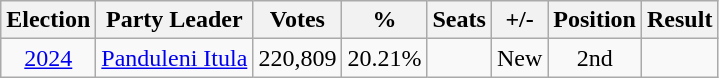<table class=wikitable style=text-align:center>
<tr>
<th>Election</th>
<th>Party Leader</th>
<th>Votes</th>
<th>%</th>
<th>Seats</th>
<th>+/-</th>
<th>Position</th>
<th>Result</th>
</tr>
<tr>
<td><a href='#'>2024</a></td>
<td><a href='#'>Panduleni Itula</a></td>
<td>220,809</td>
<td>20.21%</td>
<td></td>
<td>New</td>
<td> 2nd</td>
<td></td>
</tr>
</table>
